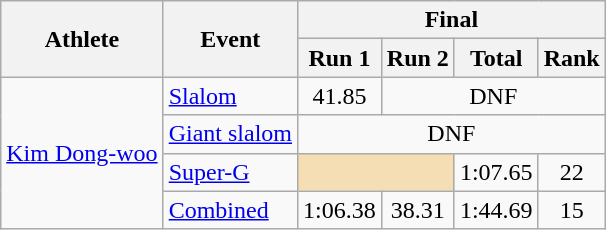<table class="wikitable">
<tr>
<th rowspan="2">Athlete</th>
<th rowspan="2">Event</th>
<th colspan="4">Final</th>
</tr>
<tr>
<th>Run 1</th>
<th>Run 2</th>
<th>Total</th>
<th>Rank</th>
</tr>
<tr>
<td rowspan=4><a href='#'>Kim Dong-woo</a></td>
<td><a href='#'>Slalom</a></td>
<td align="center">41.85</td>
<td align="center" colspan=3>DNF</td>
</tr>
<tr>
<td><a href='#'>Giant slalom</a></td>
<td align="center" colspan=4>DNF</td>
</tr>
<tr>
<td><a href='#'>Super-G</a></td>
<td colspan=2 bgcolor="wheat"></td>
<td align="center">1:07.65</td>
<td align="center">22</td>
</tr>
<tr>
<td><a href='#'>Combined</a></td>
<td align="center">1:06.38</td>
<td align="center">38.31</td>
<td align="center">1:44.69</td>
<td align="center">15</td>
</tr>
</table>
